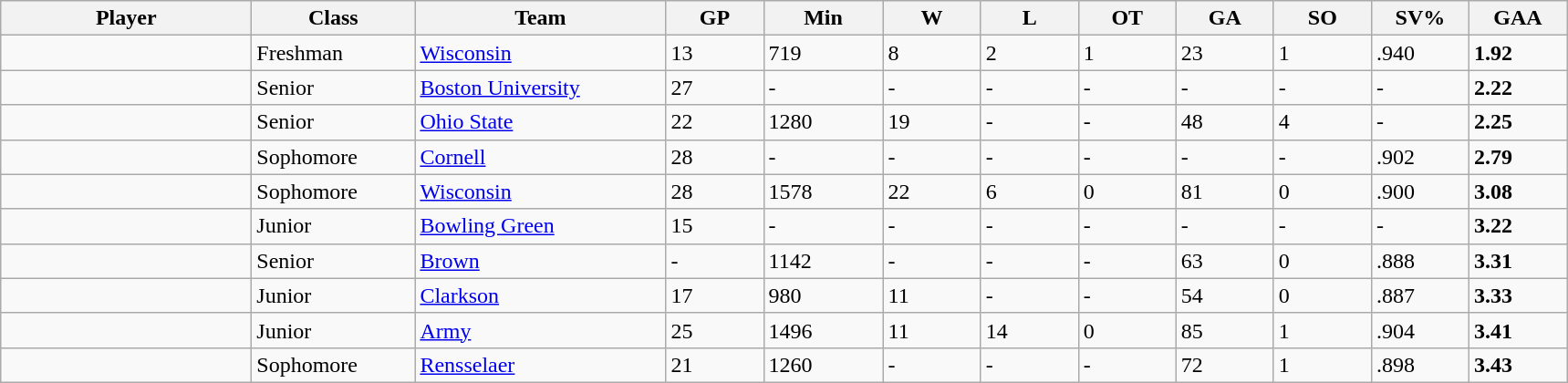<table class="wikitable sortable">
<tr>
<th style="width: 11em;">Player</th>
<th style="width: 7em;">Class</th>
<th style="width: 11em;">Team</th>
<th style="width: 4em;">GP</th>
<th style="width: 5em;">Min</th>
<th style="width: 4em;">W</th>
<th style="width: 4em;">L</th>
<th style="width: 4em;">OT</th>
<th style="width: 4em;">GA</th>
<th style="width: 4em;">SO</th>
<th style="width: 4em;">SV%</th>
<th style="width: 4em;">GAA</th>
</tr>
<tr>
<td></td>
<td>Freshman</td>
<td><a href='#'>Wisconsin</a></td>
<td>13</td>
<td>719</td>
<td>8</td>
<td>2</td>
<td>1</td>
<td>23</td>
<td>1</td>
<td>.940</td>
<td><strong>1.92</strong></td>
</tr>
<tr>
<td></td>
<td>Senior</td>
<td><a href='#'>Boston University</a></td>
<td>27</td>
<td>-</td>
<td>-</td>
<td>-</td>
<td>-</td>
<td>-</td>
<td>-</td>
<td>-</td>
<td><strong>2.22</strong></td>
</tr>
<tr>
<td></td>
<td>Senior</td>
<td><a href='#'>Ohio State</a></td>
<td>22</td>
<td>1280</td>
<td>19</td>
<td>-</td>
<td>-</td>
<td>48</td>
<td>4</td>
<td>-</td>
<td><strong>2.25</strong></td>
</tr>
<tr>
<td></td>
<td>Sophomore</td>
<td><a href='#'>Cornell</a></td>
<td>28</td>
<td>-</td>
<td>-</td>
<td>-</td>
<td>-</td>
<td>-</td>
<td>-</td>
<td>.902</td>
<td><strong>2.79</strong></td>
</tr>
<tr>
<td></td>
<td>Sophomore</td>
<td><a href='#'>Wisconsin</a></td>
<td>28</td>
<td>1578</td>
<td>22</td>
<td>6</td>
<td>0</td>
<td>81</td>
<td>0</td>
<td>.900</td>
<td><strong>3.08</strong></td>
</tr>
<tr>
<td></td>
<td>Junior</td>
<td><a href='#'>Bowling Green</a></td>
<td>15</td>
<td>-</td>
<td>-</td>
<td>-</td>
<td>-</td>
<td>-</td>
<td>-</td>
<td>-</td>
<td><strong>3.22</strong></td>
</tr>
<tr>
<td></td>
<td>Senior</td>
<td><a href='#'>Brown</a></td>
<td>-</td>
<td>1142</td>
<td>-</td>
<td>-</td>
<td>-</td>
<td>63</td>
<td>0</td>
<td>.888</td>
<td><strong>3.31</strong></td>
</tr>
<tr>
<td></td>
<td>Junior</td>
<td><a href='#'>Clarkson</a></td>
<td>17</td>
<td>980</td>
<td>11</td>
<td>-</td>
<td>-</td>
<td>54</td>
<td>0</td>
<td>.887</td>
<td><strong>3.33</strong></td>
</tr>
<tr>
<td></td>
<td>Junior</td>
<td><a href='#'>Army</a></td>
<td>25</td>
<td>1496</td>
<td>11</td>
<td>14</td>
<td>0</td>
<td>85</td>
<td>1</td>
<td>.904</td>
<td><strong>3.41</strong></td>
</tr>
<tr>
<td></td>
<td>Sophomore</td>
<td><a href='#'>Rensselaer</a></td>
<td>21</td>
<td>1260</td>
<td>-</td>
<td>-</td>
<td>-</td>
<td>72</td>
<td>1</td>
<td>.898</td>
<td><strong>3.43</strong></td>
</tr>
</table>
